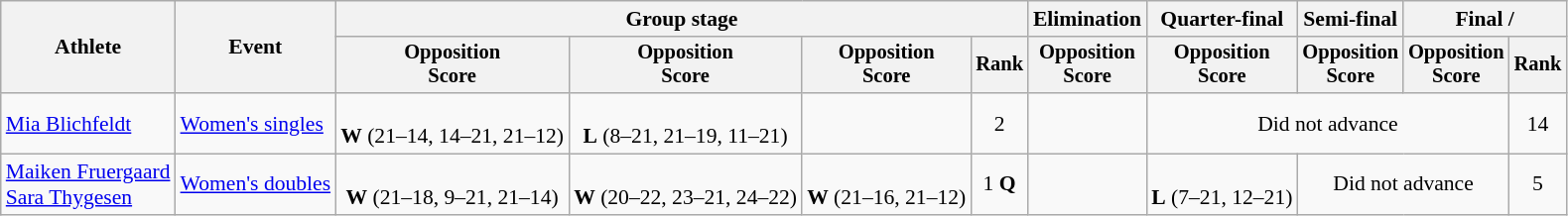<table class="wikitable" style="font-size:90%">
<tr>
<th rowspan="2">Athlete</th>
<th rowspan="2">Event</th>
<th colspan="4">Group stage</th>
<th>Elimination</th>
<th>Quarter-final</th>
<th>Semi-final</th>
<th colspan="2">Final / </th>
</tr>
<tr style="font-size:95%">
<th>Opposition<br>Score</th>
<th>Opposition<br>Score</th>
<th>Opposition<br>Score</th>
<th>Rank</th>
<th>Opposition<br>Score</th>
<th>Opposition<br>Score</th>
<th>Opposition<br>Score</th>
<th>Opposition<br>Score</th>
<th>Rank</th>
</tr>
<tr align="center">
<td align="left"><a href='#'>Mia Blichfeldt</a></td>
<td align="left"><a href='#'>Women's singles</a></td>
<td><br><strong>W</strong> (21–14, 14–21, 21–12)</td>
<td><br><strong>L</strong> (8–21, 21–19, 11–21)</td>
<td></td>
<td>2</td>
<td></td>
<td colspan=3>Did not advance</td>
<td>14</td>
</tr>
<tr align="center">
<td align="left"><a href='#'>Maiken Fruergaard</a><br><a href='#'>Sara Thygesen</a></td>
<td align="left"><a href='#'>Women's doubles</a></td>
<td><br><strong>W</strong> (21–18, 9–21, 21–14)</td>
<td><br><strong>W</strong> (20–22, 23–21, 24–22)</td>
<td><br><strong>W</strong> (21–16, 21–12)</td>
<td>1 <strong>Q</strong></td>
<td></td>
<td><br><strong>L</strong> (7–21, 12–21)</td>
<td colspan="2">Did not advance</td>
<td>5</td>
</tr>
</table>
